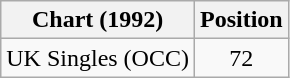<table class="wikitable plainrowheaders">
<tr>
<th>Chart (1992)</th>
<th>Position</th>
</tr>
<tr>
<td>UK Singles (OCC)</td>
<td align="center">72</td>
</tr>
</table>
